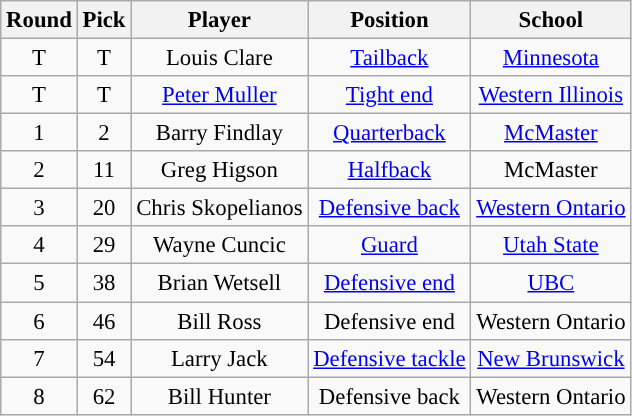<table class="wikitable" style="font-size: 95%;">
<tr>
<th scope="col">Round</th>
<th scope="col">Pick</th>
<th scope="col">Player</th>
<th scope="col">Position</th>
<th scope="col">School</th>
</tr>
<tr align="center">
<td align=center>T</td>
<td>T</td>
<td>Louis Clare</td>
<td><a href='#'>Tailback</a></td>
<td><a href='#'>Minnesota</a></td>
</tr>
<tr align="center">
<td align=center>T</td>
<td>T</td>
<td><a href='#'>Peter Muller</a></td>
<td><a href='#'>Tight end</a></td>
<td><a href='#'>Western Illinois</a></td>
</tr>
<tr align="center">
<td align=center>1</td>
<td>2</td>
<td>Barry Findlay</td>
<td><a href='#'>Quarterback</a></td>
<td><a href='#'>McMaster</a></td>
</tr>
<tr align="center">
<td align=center>2</td>
<td>11</td>
<td>Greg Higson</td>
<td><a href='#'>Halfback</a></td>
<td>McMaster</td>
</tr>
<tr align="center">
<td align=center>3</td>
<td>20</td>
<td>Chris Skopelianos</td>
<td><a href='#'>Defensive back</a></td>
<td><a href='#'>Western Ontario</a></td>
</tr>
<tr align="center">
<td align=center>4</td>
<td>29</td>
<td>Wayne Cuncic</td>
<td><a href='#'>Guard</a></td>
<td><a href='#'>Utah State</a></td>
</tr>
<tr align="center">
<td align=center>5</td>
<td>38</td>
<td>Brian Wetsell</td>
<td><a href='#'>Defensive end</a></td>
<td><a href='#'>UBC</a></td>
</tr>
<tr align="center">
<td align=center>6</td>
<td>46</td>
<td>Bill Ross</td>
<td>Defensive end</td>
<td>Western Ontario</td>
</tr>
<tr align="center">
<td align=center>7</td>
<td>54</td>
<td>Larry Jack</td>
<td><a href='#'>Defensive tackle</a></td>
<td><a href='#'>New Brunswick</a></td>
</tr>
<tr align="center">
<td align=center>8</td>
<td>62</td>
<td>Bill Hunter</td>
<td>Defensive back</td>
<td>Western Ontario</td>
</tr>
</table>
